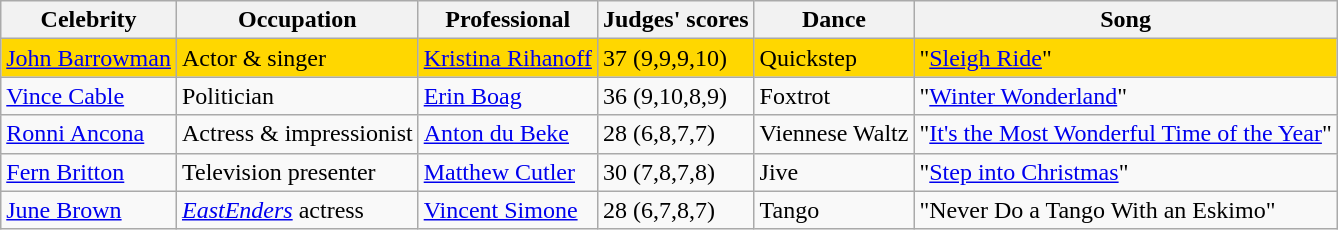<table class="wikitable sortable">
<tr>
<th>Celebrity</th>
<th>Occupation</th>
<th>Professional</th>
<th>Judges' scores</th>
<th>Dance</th>
<th>Song</th>
</tr>
<tr style="background:gold">
<td><a href='#'>John Barrowman</a></td>
<td>Actor & singer</td>
<td><a href='#'>Kristina Rihanoff</a></td>
<td>37 (9,9,9,10)</td>
<td>Quickstep</td>
<td>"<a href='#'>Sleigh Ride</a>"</td>
</tr>
<tr>
<td><a href='#'>Vince Cable</a></td>
<td>Politician</td>
<td><a href='#'>Erin Boag</a></td>
<td>36 (9,10,8,9)</td>
<td>Foxtrot</td>
<td>"<a href='#'>Winter Wonderland</a>"</td>
</tr>
<tr>
<td><a href='#'>Ronni Ancona</a></td>
<td>Actress & impressionist</td>
<td><a href='#'>Anton du Beke</a></td>
<td>28 (6,8,7,7)</td>
<td>Viennese Waltz</td>
<td>"<a href='#'>It's the Most Wonderful Time of the Year</a>"</td>
</tr>
<tr>
<td><a href='#'>Fern Britton</a></td>
<td>Television presenter</td>
<td><a href='#'>Matthew Cutler</a></td>
<td>30 (7,8,7,8)</td>
<td>Jive</td>
<td>"<a href='#'>Step into Christmas</a>"</td>
</tr>
<tr>
<td><a href='#'>June Brown</a></td>
<td><em><a href='#'>EastEnders</a></em> actress</td>
<td><a href='#'>Vincent Simone</a></td>
<td>28 (6,7,8,7)</td>
<td>Tango</td>
<td>"Never Do a Tango With an Eskimo"</td>
</tr>
</table>
